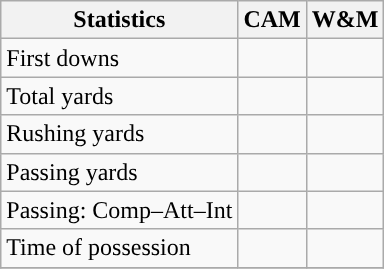<table class="wikitable" style="float: left;">
<tr>
<th>Statistics</th>
<th>CAM</th>
<th>W&M</th>
</tr>
<tr>
<td>First downs</td>
<td></td>
<td></td>
</tr>
<tr>
<td>Total yards</td>
<td></td>
<td></td>
</tr>
<tr>
<td>Rushing yards</td>
<td></td>
<td></td>
</tr>
<tr>
<td>Passing yards</td>
<td></td>
<td></td>
</tr>
<tr>
<td>Passing: Comp–Att–Int</td>
<td></td>
<td></td>
</tr>
<tr>
<td>Time of possession</td>
<td></td>
<td></td>
</tr>
<tr>
</tr>
</table>
